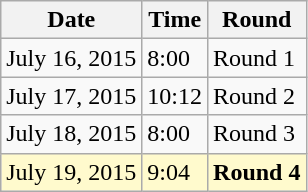<table class="wikitable">
<tr>
<th>Date</th>
<th>Time</th>
<th>Round</th>
</tr>
<tr>
<td>July 16, 2015</td>
<td>8:00</td>
<td>Round 1</td>
</tr>
<tr>
<td>July 17, 2015</td>
<td>10:12</td>
<td>Round 2</td>
</tr>
<tr>
<td>July 18, 2015</td>
<td>8:00</td>
<td>Round 3</td>
</tr>
<tr style=background:lemonchiffon>
<td>July 19, 2015</td>
<td>9:04</td>
<td><strong>Round 4</strong></td>
</tr>
</table>
